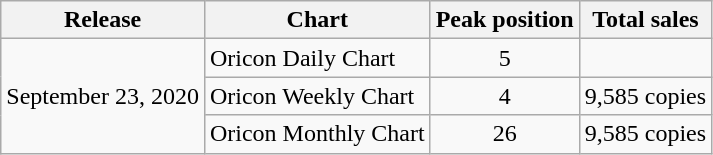<table class="wikitable">
<tr>
<th>Release</th>
<th>Chart</th>
<th>Peak position</th>
<th>Total sales</th>
</tr>
<tr>
<td rowspan="3">September 23, 2020</td>
<td>Oricon Daily Chart</td>
<td align="center">5</td>
<td></td>
</tr>
<tr>
<td>Oricon Weekly Chart</td>
<td align="center">4</td>
<td>9,585 copies</td>
</tr>
<tr>
<td>Oricon Monthly Chart</td>
<td align="center">26</td>
<td>9,585 copies</td>
</tr>
</table>
